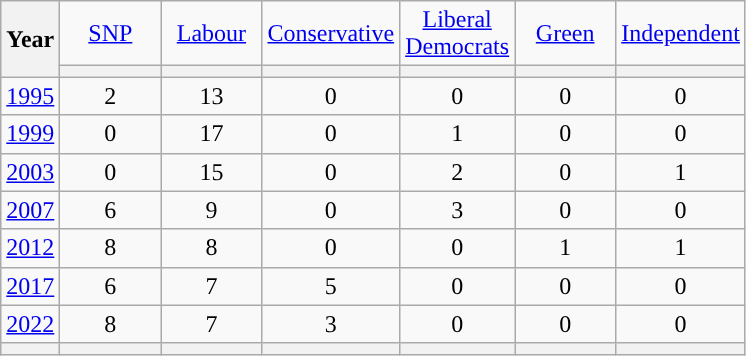<table class=wikitable style=text-align:center>
<tr>
<th rowspan=2>Year</th>
<td width="60"><a href='#'>SNP</a></td>
<td width="60"><a href='#'>Labour</a></td>
<td width="60"><a href='#'>Conservative</a></td>
<td width="60"><a href='#'>Liberal Democrats</a></td>
<td width="60"><a href='#'>Green</a></td>
<td width="60"><a href='#'>Independent</a></td>
</tr>
<tr>
<th style="background-color: "></th>
<th style="background-color: "></th>
<th style="background-color: "></th>
<th style="background-color: "></th>
<th style="background-color: "></th>
<th style="background-color: "></th>
</tr>
<tr>
<td><a href='#'>1995</a></td>
<td>2</td>
<td>13</td>
<td>0</td>
<td>0</td>
<td>0</td>
<td>0</td>
</tr>
<tr>
<td><a href='#'>1999</a></td>
<td>0</td>
<td>17</td>
<td>0</td>
<td>1</td>
<td>0</td>
<td>0</td>
</tr>
<tr>
<td><a href='#'>2003</a></td>
<td>0</td>
<td>15</td>
<td>0</td>
<td>2</td>
<td>0</td>
<td>1</td>
</tr>
<tr>
<td><a href='#'>2007</a></td>
<td>6</td>
<td>9</td>
<td>0</td>
<td>3</td>
<td>0</td>
<td>0</td>
</tr>
<tr>
<td><a href='#'>2012</a></td>
<td>8</td>
<td>8</td>
<td>0</td>
<td>0</td>
<td>1</td>
<td>1</td>
</tr>
<tr>
<td><a href='#'>2017</a></td>
<td>6</td>
<td>7</td>
<td>5</td>
<td>0</td>
<td>0</td>
<td>0</td>
</tr>
<tr>
<td><a href='#'>2022</a></td>
<td>8</td>
<td>7</td>
<td>3</td>
<td>0</td>
<td>0</td>
<td>0</td>
</tr>
<tr>
<th></th>
<th style="background-color: "></th>
<th style="background-color: "></th>
<th style="background-color: "></th>
<th style="background-color: "></th>
<th style="background-color: "></th>
<th style="background-color: "></th>
</tr>
</table>
